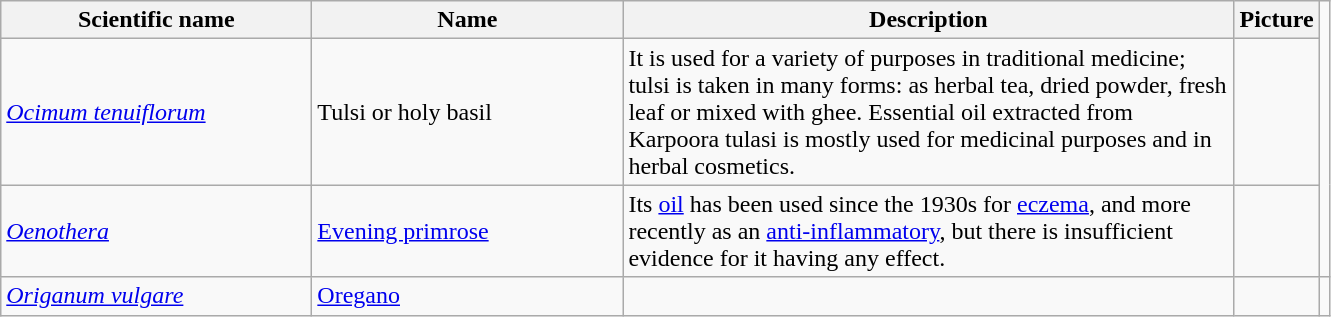<table class="wikitable sortable">
<tr>
<th width=200px>Scientific name</th>
<th width=200px>Name</th>
<th width=400px>Description</th>
<th>Picture</th>
</tr>
<tr>
<td><em><a href='#'>Ocimum tenuiflorum</a></em></td>
<td>Tulsi or holy basil</td>
<td>It is used for a variety of purposes in traditional medicine; tulsi is taken in many forms: as herbal tea, dried powder, fresh leaf or mixed with ghee. Essential oil extracted from Karpoora tulasi is mostly used for medicinal purposes and in herbal cosmetics.</td>
<td></td>
</tr>
<tr>
<td><em><a href='#'>Oenothera</a></em></td>
<td><a href='#'>Evening primrose</a></td>
<td>Its <a href='#'>oil</a> has been used since the 1930s for <a href='#'>eczema</a>, and more recently as an <a href='#'>anti-inflammatory</a>, but there is insufficient evidence for it having any effect.</td>
<td></td>
</tr>
<tr>
<td><em><a href='#'>Origanum vulgare</a></em></td>
<td><a href='#'>Oregano</a></td>
<td></td>
<td></td>
<td></td>
</tr>
</table>
